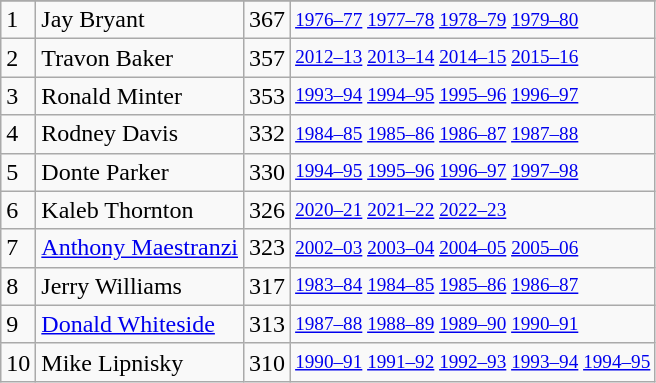<table class="wikitable">
<tr>
</tr>
<tr>
<td>1</td>
<td>Jay Bryant</td>
<td>367</td>
<td style="font-size:80%;"><a href='#'>1976–77</a> <a href='#'>1977–78</a> <a href='#'>1978–79</a> <a href='#'>1979–80</a></td>
</tr>
<tr>
<td>2</td>
<td>Travon Baker</td>
<td>357</td>
<td style="font-size:80%;"><a href='#'>2012–13</a> <a href='#'>2013–14</a> <a href='#'>2014–15</a> <a href='#'>2015–16</a></td>
</tr>
<tr>
<td>3</td>
<td>Ronald Minter</td>
<td>353</td>
<td style="font-size:80%;"><a href='#'>1993–94</a> <a href='#'>1994–95</a> <a href='#'>1995–96</a> <a href='#'>1996–97</a></td>
</tr>
<tr>
<td>4</td>
<td>Rodney Davis</td>
<td>332</td>
<td style="font-size:80%;"><a href='#'>1984–85</a> <a href='#'>1985–86</a> <a href='#'>1986–87</a> <a href='#'>1987–88</a></td>
</tr>
<tr>
<td>5</td>
<td>Donte Parker</td>
<td>330</td>
<td style="font-size:80%;"><a href='#'>1994–95</a> <a href='#'>1995–96</a> <a href='#'>1996–97</a> <a href='#'>1997–98</a></td>
</tr>
<tr>
<td>6</td>
<td>Kaleb Thornton</td>
<td>326</td>
<td style="font-size:80%;"><a href='#'>2020–21</a> <a href='#'>2021–22</a> <a href='#'>2022–23</a></td>
</tr>
<tr>
<td>7</td>
<td><a href='#'>Anthony Maestranzi</a></td>
<td>323</td>
<td style="font-size:80%;"><a href='#'>2002–03</a> <a href='#'>2003–04</a> <a href='#'>2004–05</a> <a href='#'>2005–06</a></td>
</tr>
<tr>
<td>8</td>
<td>Jerry Williams</td>
<td>317</td>
<td style="font-size:80%;"><a href='#'>1983–84</a> <a href='#'>1984–85</a> <a href='#'>1985–86</a> <a href='#'>1986–87</a></td>
</tr>
<tr>
<td>9</td>
<td><a href='#'>Donald Whiteside</a></td>
<td>313</td>
<td style="font-size:80%;"><a href='#'>1987–88</a> <a href='#'>1988–89</a> <a href='#'>1989–90</a> <a href='#'>1990–91</a></td>
</tr>
<tr>
<td>10</td>
<td>Mike Lipnisky</td>
<td>310</td>
<td style="font-size:80%;"><a href='#'>1990–91</a> <a href='#'>1991–92</a> <a href='#'>1992–93</a> <a href='#'>1993–94</a> <a href='#'>1994–95</a></td>
</tr>
</table>
